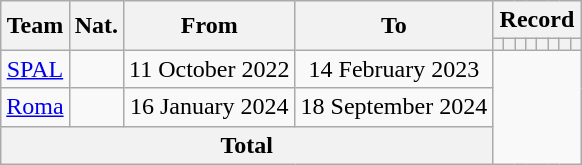<table class="wikitable" tyle="text-align: center">
<tr>
<th rowspan="2">Team</th>
<th rowspan="2">Nat.</th>
<th rowspan="2">From</th>
<th rowspan="2">To</th>
<th colspan="8">Record</th>
</tr>
<tr>
<th></th>
<th></th>
<th></th>
<th></th>
<th></th>
<th></th>
<th></th>
<th></th>
</tr>
<tr>
<td align=center><a href='#'>SPAL</a></td>
<td></td>
<td align=center>11 October 2022</td>
<td align=center>14 February 2023<br></td>
</tr>
<tr>
<td align=center><a href='#'>Roma</a></td>
<td></td>
<td align=center>16 January 2024</td>
<td align=center>18 September 2024<br></td>
</tr>
<tr>
<th colspan="4">Total<br></th>
</tr>
</table>
